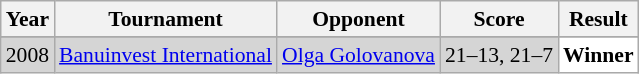<table class="sortable wikitable" style="font-size: 90%;">
<tr>
<th>Year</th>
<th>Tournament</th>
<th>Opponent</th>
<th>Score</th>
<th>Result</th>
</tr>
<tr>
</tr>
<tr style="background:#D5D5D5">
<td align="center">2008</td>
<td align="left"><a href='#'>Banuinvest International</a></td>
<td align="left"> <a href='#'>Olga Golovanova</a></td>
<td align="left">21–13, 21–7</td>
<td style="text-align:left; background:white"> <strong>Winner</strong></td>
</tr>
</table>
